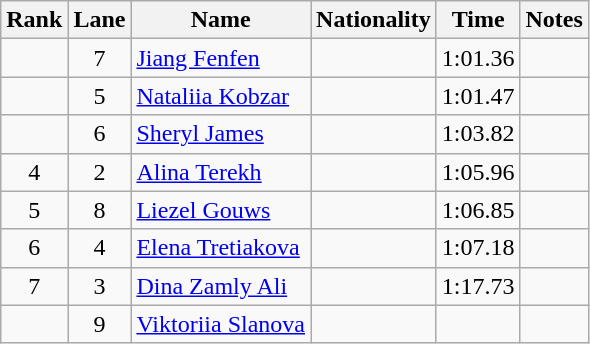<table class="wikitable sortable" style="text-align:center">
<tr>
<th>Rank</th>
<th>Lane</th>
<th>Name</th>
<th>Nationality</th>
<th>Time</th>
<th>Notes</th>
</tr>
<tr>
<td></td>
<td>7</td>
<td align="left"><a href='#'>Jiang Fenfen</a></td>
<td align="left"></td>
<td>1:01.36</td>
<td></td>
</tr>
<tr>
<td></td>
<td>5</td>
<td align="left"><a href='#'>Nataliia Kobzar</a></td>
<td align="left"></td>
<td>1:01.47</td>
<td></td>
</tr>
<tr>
<td></td>
<td>6</td>
<td align="left"><a href='#'>Sheryl James</a></td>
<td align="left"></td>
<td>1:03.82</td>
<td></td>
</tr>
<tr>
<td>4</td>
<td>2</td>
<td align="left"><a href='#'>Alina Terekh</a></td>
<td align="left"></td>
<td>1:05.96</td>
<td></td>
</tr>
<tr>
<td>5</td>
<td>8</td>
<td align="left"><a href='#'>Liezel Gouws</a></td>
<td align="left"></td>
<td>1:06.85</td>
<td></td>
</tr>
<tr>
<td>6</td>
<td>4</td>
<td align="left"><a href='#'>Elena Tretiakova</a></td>
<td align="left"></td>
<td>1:07.18</td>
<td></td>
</tr>
<tr>
<td>7</td>
<td>3</td>
<td align="left"><a href='#'>Dina Zamly Ali</a></td>
<td align="left"></td>
<td>1:17.73</td>
<td></td>
</tr>
<tr>
<td></td>
<td>9</td>
<td align="left"><a href='#'>Viktoriia Slanova</a></td>
<td align="left"></td>
<td></td>
<td></td>
</tr>
</table>
